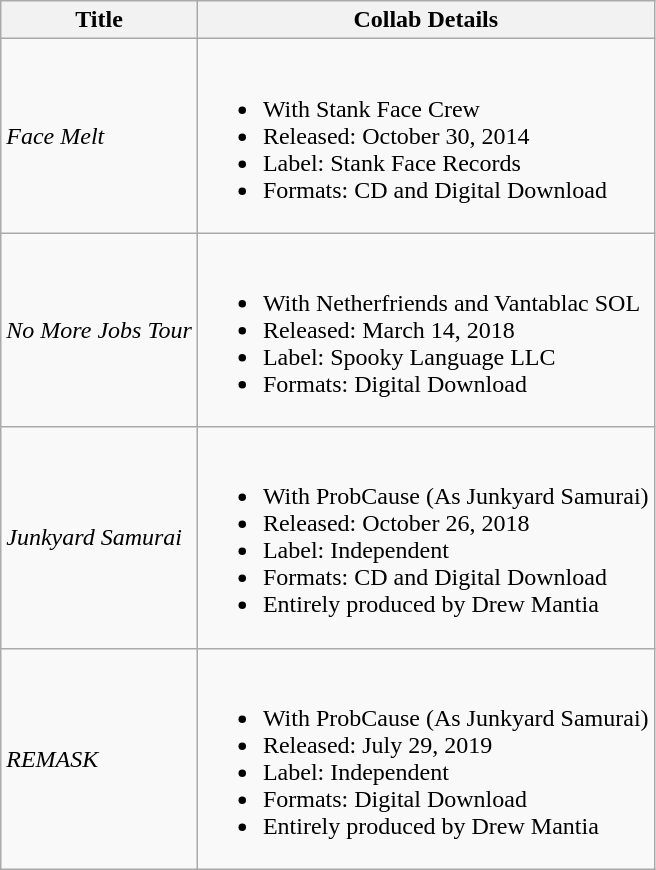<table class="wikitable">
<tr>
<th>Title</th>
<th>Collab Details</th>
</tr>
<tr>
<td><em>Face Melt</em></td>
<td><br><ul><li>With Stank Face Crew</li><li>Released: October 30, 2014</li><li>Label: Stank Face Records</li><li>Formats: CD and Digital Download</li></ul></td>
</tr>
<tr>
<td><em>No More Jobs Tour</em></td>
<td><br><ul><li>With Netherfriends and Vantablac SOL</li><li>Released: March 14, 2018</li><li>Label: Spooky Language LLC</li><li>Formats: Digital Download</li></ul></td>
</tr>
<tr>
<td><em>Junkyard Samurai</em></td>
<td><br><ul><li>With ProbCause (As Junkyard Samurai)</li><li>Released: October 26, 2018</li><li>Label: Independent</li><li>Formats: CD and Digital Download</li><li>Entirely produced by Drew Mantia</li></ul></td>
</tr>
<tr>
<td><em>REMASK</em></td>
<td><br><ul><li>With ProbCause (As Junkyard Samurai)</li><li>Released: July 29, 2019</li><li>Label: Independent</li><li>Formats: Digital Download</li><li>Entirely produced by Drew Mantia</li></ul></td>
</tr>
</table>
